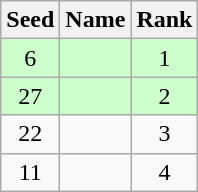<table class="wikitable" style="text-align:center;">
<tr>
<th>Seed</th>
<th>Name</th>
<th>Rank</th>
</tr>
<tr bgcolor="#ccffcc">
<td>6</td>
<td align=left></td>
<td>1</td>
</tr>
<tr bgcolor="#ccffcc">
<td>27</td>
<td align=left></td>
<td>2</td>
</tr>
<tr>
<td>22</td>
<td align=left></td>
<td>3</td>
</tr>
<tr>
<td>11</td>
<td align=left></td>
<td>4</td>
</tr>
</table>
